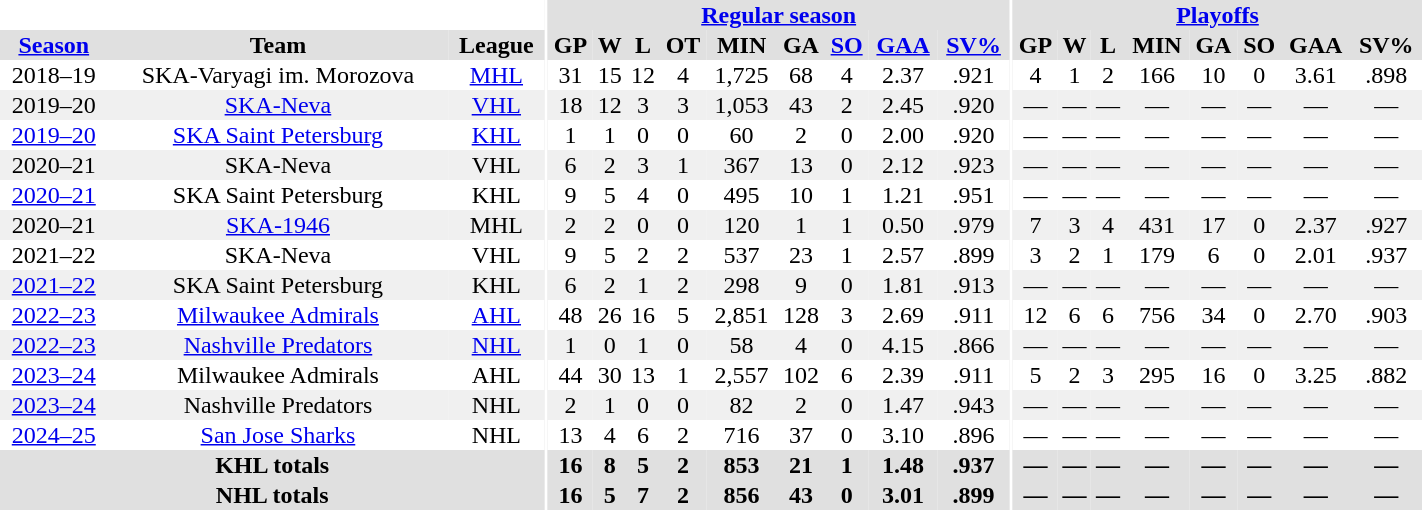<table border="0" cellpadding="1" cellspacing="0" style="text-align:center; width:75%;">
<tr bgcolor="#e0e0e0">
<th colspan="3" bgcolor="#ffffff"></th>
<th rowspan="99" bgcolor="#ffffff"></th>
<th colspan="9" bgcolor="#e0e0e0"><a href='#'>Regular season</a></th>
<th rowspan="99" bgcolor="#ffffff"></th>
<th colspan="8" bgcolor="#e0e0e0"><a href='#'>Playoffs</a></th>
</tr>
<tr bgcolor="#e0e0e0">
<th><a href='#'>Season</a></th>
<th>Team</th>
<th>League</th>
<th>GP</th>
<th>W</th>
<th>L</th>
<th>OT</th>
<th>MIN</th>
<th>GA</th>
<th><a href='#'>SO</a></th>
<th><a href='#'>GAA</a></th>
<th><a href='#'>SV%</a></th>
<th>GP</th>
<th>W</th>
<th>L</th>
<th>MIN</th>
<th>GA</th>
<th>SO</th>
<th>GAA</th>
<th>SV%</th>
</tr>
<tr>
<td>2018–19</td>
<td>SKA-Varyagi im. Morozova</td>
<td><a href='#'>MHL</a></td>
<td>31</td>
<td>15</td>
<td>12</td>
<td>4</td>
<td>1,725</td>
<td>68</td>
<td>4</td>
<td>2.37</td>
<td>.921</td>
<td>4</td>
<td>1</td>
<td>2</td>
<td>166</td>
<td>10</td>
<td>0</td>
<td>3.61</td>
<td>.898</td>
</tr>
<tr bgcolor="#f0f0f0">
<td>2019–20</td>
<td><a href='#'>SKA-Neva</a></td>
<td><a href='#'>VHL</a></td>
<td>18</td>
<td>12</td>
<td>3</td>
<td>3</td>
<td>1,053</td>
<td>43</td>
<td>2</td>
<td>2.45</td>
<td>.920</td>
<td>—</td>
<td>—</td>
<td>—</td>
<td>—</td>
<td>—</td>
<td>—</td>
<td>—</td>
<td>—</td>
</tr>
<tr>
<td><a href='#'>2019–20</a></td>
<td><a href='#'>SKA Saint Petersburg</a></td>
<td><a href='#'>KHL</a></td>
<td>1</td>
<td>1</td>
<td>0</td>
<td>0</td>
<td>60</td>
<td>2</td>
<td>0</td>
<td>2.00</td>
<td>.920</td>
<td>—</td>
<td>—</td>
<td>—</td>
<td>—</td>
<td>—</td>
<td>—</td>
<td>—</td>
<td>—</td>
</tr>
<tr bgcolor="#f0f0f0">
<td>2020–21</td>
<td>SKA-Neva</td>
<td>VHL</td>
<td>6</td>
<td>2</td>
<td>3</td>
<td>1</td>
<td>367</td>
<td>13</td>
<td>0</td>
<td>2.12</td>
<td>.923</td>
<td>—</td>
<td>—</td>
<td>—</td>
<td>—</td>
<td>—</td>
<td>—</td>
<td>—</td>
<td>—</td>
</tr>
<tr>
<td><a href='#'>2020–21</a></td>
<td>SKA Saint Petersburg</td>
<td>KHL</td>
<td>9</td>
<td>5</td>
<td>4</td>
<td>0</td>
<td>495</td>
<td>10</td>
<td>1</td>
<td>1.21</td>
<td>.951</td>
<td>—</td>
<td>—</td>
<td>—</td>
<td>—</td>
<td>—</td>
<td>—</td>
<td>—</td>
<td>—</td>
</tr>
<tr bgcolor="#f0f0f0">
<td>2020–21</td>
<td><a href='#'>SKA-1946</a></td>
<td>MHL</td>
<td>2</td>
<td>2</td>
<td>0</td>
<td>0</td>
<td>120</td>
<td>1</td>
<td>1</td>
<td>0.50</td>
<td>.979</td>
<td>7</td>
<td>3</td>
<td>4</td>
<td>431</td>
<td>17</td>
<td>0</td>
<td>2.37</td>
<td>.927</td>
</tr>
<tr>
<td>2021–22</td>
<td>SKA-Neva</td>
<td>VHL</td>
<td>9</td>
<td>5</td>
<td>2</td>
<td>2</td>
<td>537</td>
<td>23</td>
<td>1</td>
<td>2.57</td>
<td>.899</td>
<td>3</td>
<td>2</td>
<td>1</td>
<td>179</td>
<td>6</td>
<td>0</td>
<td>2.01</td>
<td>.937</td>
</tr>
<tr bgcolor="#f0f0f0">
<td><a href='#'>2021–22</a></td>
<td>SKA Saint Petersburg</td>
<td>KHL</td>
<td>6</td>
<td>2</td>
<td>1</td>
<td>2</td>
<td>298</td>
<td>9</td>
<td>0</td>
<td>1.81</td>
<td>.913</td>
<td>—</td>
<td>—</td>
<td>—</td>
<td>—</td>
<td>—</td>
<td>—</td>
<td>—</td>
<td>—</td>
</tr>
<tr>
<td><a href='#'>2022–23</a></td>
<td><a href='#'>Milwaukee Admirals</a></td>
<td><a href='#'>AHL</a></td>
<td>48</td>
<td>26</td>
<td>16</td>
<td>5</td>
<td>2,851</td>
<td>128</td>
<td>3</td>
<td>2.69</td>
<td>.911</td>
<td>12</td>
<td>6</td>
<td>6</td>
<td>756</td>
<td>34</td>
<td>0</td>
<td>2.70</td>
<td>.903</td>
</tr>
<tr bgcolor="#f0f0f0">
<td><a href='#'>2022–23</a></td>
<td><a href='#'>Nashville Predators</a></td>
<td><a href='#'>NHL</a></td>
<td>1</td>
<td>0</td>
<td>1</td>
<td>0</td>
<td>58</td>
<td>4</td>
<td>0</td>
<td>4.15</td>
<td>.866</td>
<td>—</td>
<td>—</td>
<td>—</td>
<td>—</td>
<td>—</td>
<td>—</td>
<td>—</td>
<td>—</td>
</tr>
<tr>
<td><a href='#'>2023–24</a></td>
<td>Milwaukee Admirals</td>
<td>AHL</td>
<td>44</td>
<td>30</td>
<td>13</td>
<td>1</td>
<td>2,557</td>
<td>102</td>
<td>6</td>
<td>2.39</td>
<td>.911</td>
<td>5</td>
<td>2</td>
<td>3</td>
<td>295</td>
<td>16</td>
<td>0</td>
<td>3.25</td>
<td>.882</td>
</tr>
<tr bgcolor="#f0f0f0">
<td><a href='#'>2023–24</a></td>
<td>Nashville Predators</td>
<td>NHL</td>
<td>2</td>
<td>1</td>
<td>0</td>
<td>0</td>
<td>82</td>
<td>2</td>
<td>0</td>
<td>1.47</td>
<td>.943</td>
<td>—</td>
<td>—</td>
<td>—</td>
<td>—</td>
<td>—</td>
<td>—</td>
<td>—</td>
<td>—</td>
</tr>
<tr>
<td><a href='#'>2024–25</a></td>
<td><a href='#'>San Jose Sharks</a></td>
<td>NHL</td>
<td>13</td>
<td>4</td>
<td>6</td>
<td>2</td>
<td>716</td>
<td>37</td>
<td>0</td>
<td>3.10</td>
<td>.896</td>
<td>—</td>
<td>—</td>
<td>—</td>
<td>—</td>
<td>—</td>
<td>—</td>
<td>—</td>
<td>—</td>
</tr>
<tr bgcolor="#e0e0e0">
<th colspan="3">KHL totals</th>
<th>16</th>
<th>8</th>
<th>5</th>
<th>2</th>
<th>853</th>
<th>21</th>
<th>1</th>
<th>1.48</th>
<th>.937</th>
<th>—</th>
<th>—</th>
<th>—</th>
<th>—</th>
<th>—</th>
<th>—</th>
<th>—</th>
<th>—</th>
</tr>
<tr bgcolor="#e0e0e0">
<th colspan="3">NHL totals</th>
<th>16</th>
<th>5</th>
<th>7</th>
<th>2</th>
<th>856</th>
<th>43</th>
<th>0</th>
<th>3.01</th>
<th>.899</th>
<th>—</th>
<th>—</th>
<th>—</th>
<th>—</th>
<th>—</th>
<th>—</th>
<th>—</th>
<th>—</th>
</tr>
</table>
